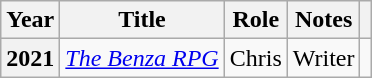<table class="wikitable plainrowheaders sortable" style="margin-right: 0;">
<tr>
<th>Year</th>
<th>Title</th>
<th>Role</th>
<th>Notes</th>
<th class="unsortable"></th>
</tr>
<tr>
<th scope="row">2021</th>
<td><em><a href='#'>The Benza RPG</a></em></td>
<td>Chris</td>
<td>Writer</td>
<td style="text-align:center;"></td>
</tr>
</table>
